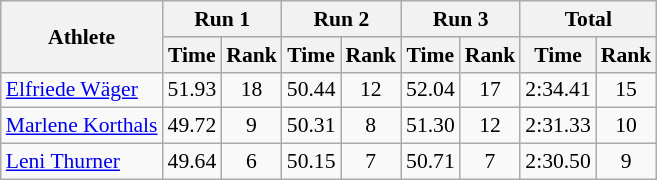<table class="wikitable" border="1" style="font-size:90%">
<tr>
<th rowspan="2">Athlete</th>
<th colspan="2">Run 1</th>
<th colspan="2">Run 2</th>
<th colspan="2">Run 3</th>
<th colspan="2">Total</th>
</tr>
<tr>
<th>Time</th>
<th>Rank</th>
<th>Time</th>
<th>Rank</th>
<th>Time</th>
<th>Rank</th>
<th>Time</th>
<th>Rank</th>
</tr>
<tr>
<td><a href='#'>Elfriede Wäger</a></td>
<td align="center">51.93</td>
<td align="center">18</td>
<td align="center">50.44</td>
<td align="center">12</td>
<td align="center">52.04</td>
<td align="center">17</td>
<td align="center">2:34.41</td>
<td align="center">15</td>
</tr>
<tr>
<td><a href='#'>Marlene Korthals</a></td>
<td align="center">49.72</td>
<td align="center">9</td>
<td align="center">50.31</td>
<td align="center">8</td>
<td align="center">51.30</td>
<td align="center">12</td>
<td align="center">2:31.33</td>
<td align="center">10</td>
</tr>
<tr>
<td><a href='#'>Leni Thurner</a></td>
<td align="center">49.64</td>
<td align="center">6</td>
<td align="center">50.15</td>
<td align="center">7</td>
<td align="center">50.71</td>
<td align="center">7</td>
<td align="center">2:30.50</td>
<td align="center">9</td>
</tr>
</table>
